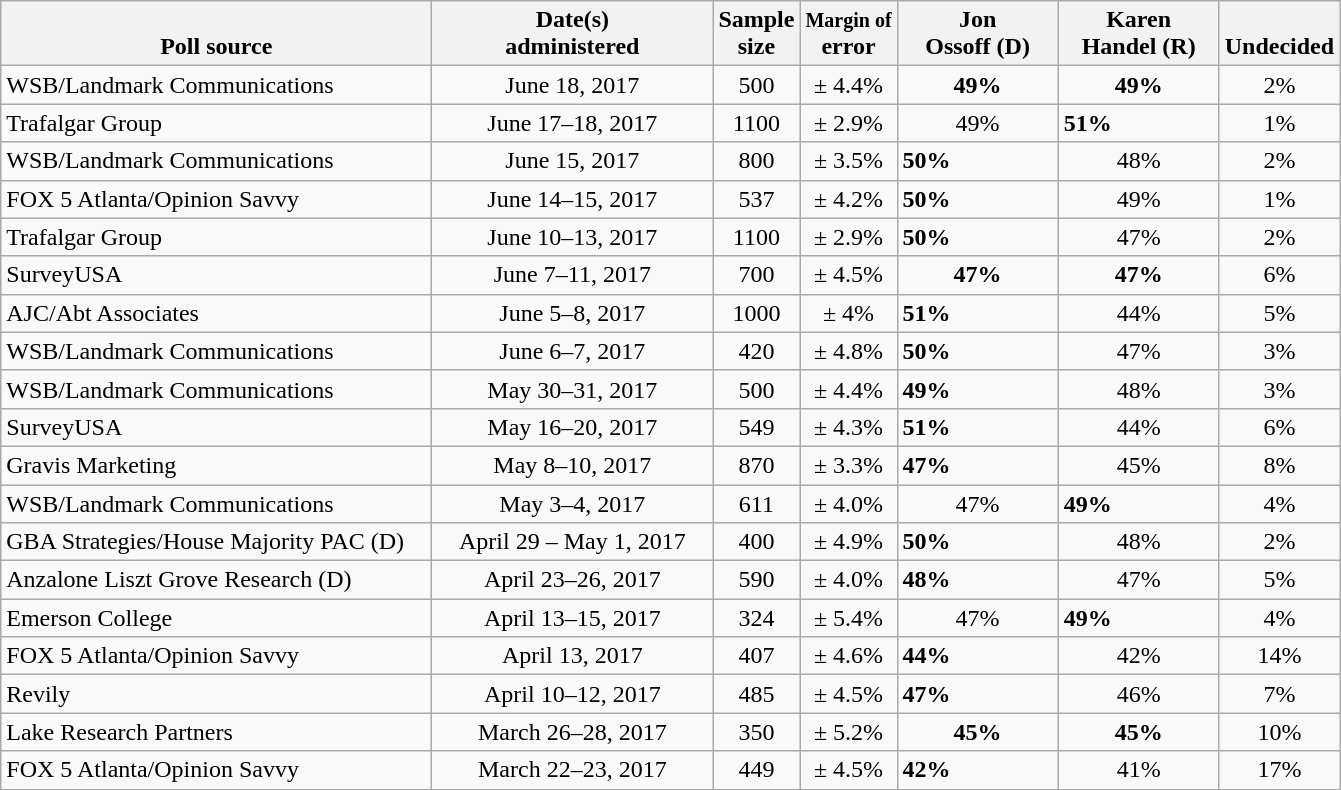<table class="wikitable">
<tr valign= bottom>
<th style="width:280px;">Poll source</th>
<th style="width:180px;">Date(s)<br>administered</th>
<th class=small>Sample<br>size</th>
<th class=small><small>Margin of</small><br>error</th>
<th style="width:100px;">Jon<br>Ossoff (D)</th>
<th style="width:100px;">Karen<br>Handel (R)</th>
<th>Undecided</th>
</tr>
<tr>
<td>WSB/Landmark Communications</td>
<td align=center>June 18, 2017</td>
<td align=center>500</td>
<td align=center>± 4.4%</td>
<td align=center><strong>49%</strong></td>
<td align=center><strong>49%</strong></td>
<td align=center>2%</td>
</tr>
<tr>
<td>Trafalgar Group</td>
<td align=center>June 17–18, 2017</td>
<td align=center>1100</td>
<td align=center>± 2.9%</td>
<td align=center>49%</td>
<td><strong>51%</strong></td>
<td align=center>1%</td>
</tr>
<tr>
<td>WSB/Landmark Communications</td>
<td align=center>June 15, 2017</td>
<td align=center>800</td>
<td align=center>± 3.5%</td>
<td><strong>50%</strong></td>
<td align=center>48%</td>
<td align=center>2%</td>
</tr>
<tr>
<td>FOX 5 Atlanta/Opinion Savvy</td>
<td align=center>June 14–15, 2017</td>
<td align=center>537</td>
<td align=center>± 4.2%</td>
<td><strong>50%</strong></td>
<td align=center>49%</td>
<td align=center>1%</td>
</tr>
<tr>
<td>Trafalgar Group</td>
<td align=center>June 10–13, 2017</td>
<td align=center>1100</td>
<td align=center>± 2.9%</td>
<td><strong>50%</strong></td>
<td align=center>47%</td>
<td align=center>2%</td>
</tr>
<tr>
<td>SurveyUSA</td>
<td align=center>June 7–11, 2017</td>
<td align=center>700</td>
<td align=center>± 4.5%</td>
<td align=center><strong>47%</strong></td>
<td align=center><strong>47%</strong></td>
<td align=center>6%</td>
</tr>
<tr>
<td>AJC/Abt Associates</td>
<td align=center>June 5–8, 2017</td>
<td align=center>1000</td>
<td align=center>± 4%</td>
<td><strong>51%</strong></td>
<td align=center>44%</td>
<td align=center>5%</td>
</tr>
<tr>
<td>WSB/Landmark Communications</td>
<td align=center>June 6–7, 2017</td>
<td align=center>420</td>
<td align=center>± 4.8%</td>
<td><strong>50%</strong></td>
<td align=center>47%</td>
<td align=center>3%</td>
</tr>
<tr>
<td>WSB/Landmark Communications</td>
<td align=center>May 30–31, 2017</td>
<td align=center>500</td>
<td align=center>± 4.4%</td>
<td><strong>49%</strong></td>
<td align=center>48%</td>
<td align=center>3%</td>
</tr>
<tr>
<td>SurveyUSA</td>
<td align=center>May 16–20, 2017</td>
<td align=center>549</td>
<td align=center>± 4.3%</td>
<td><strong>51%</strong></td>
<td align=center>44%</td>
<td align=center>6%</td>
</tr>
<tr>
<td>Gravis Marketing</td>
<td align=center>May 8–10, 2017</td>
<td align=center>870</td>
<td align=center>± 3.3%</td>
<td><strong>47%</strong></td>
<td align=center>45%</td>
<td align=center>8%</td>
</tr>
<tr>
<td>WSB/Landmark Communications</td>
<td align=center>May 3–4, 2017</td>
<td align=center>611</td>
<td align=center>± 4.0%</td>
<td align=center>47%</td>
<td><strong>49%</strong></td>
<td align=center>4%</td>
</tr>
<tr>
<td>GBA Strategies/House Majority PAC (D)</td>
<td align=center>April 29 – May 1, 2017</td>
<td align=center>400</td>
<td align=center>± 4.9%</td>
<td><strong>50%</strong></td>
<td align=center>48%</td>
<td align=center>2%</td>
</tr>
<tr>
<td>Anzalone Liszt Grove Research (D)</td>
<td align=center>April 23–26, 2017</td>
<td align=center>590</td>
<td align=center>± 4.0%</td>
<td><strong>48%</strong></td>
<td align=center>47%</td>
<td align=center>5%</td>
</tr>
<tr>
<td>Emerson College</td>
<td align=center>April 13–15, 2017</td>
<td align=center>324</td>
<td align=center>± 5.4%</td>
<td align=center>47%</td>
<td><strong>49%</strong></td>
<td align=center>4%</td>
</tr>
<tr>
<td>FOX 5 Atlanta/Opinion Savvy</td>
<td align=center>April 13, 2017</td>
<td align=center>407</td>
<td align=center>± 4.6%</td>
<td><strong>44%</strong></td>
<td align=center>42%</td>
<td align=center>14%</td>
</tr>
<tr>
<td>Revily</td>
<td align=center>April 10–12, 2017</td>
<td align=center>485</td>
<td align=center>± 4.5%</td>
<td><strong>47%</strong></td>
<td align=center>46%</td>
<td align=center>7%</td>
</tr>
<tr>
<td>Lake Research Partners</td>
<td align=center>March 26–28, 2017</td>
<td align=center>350</td>
<td align=center>± 5.2%</td>
<td align=center><strong>45%</strong></td>
<td align=center><strong>45%</strong></td>
<td align=center>10%</td>
</tr>
<tr>
<td>FOX 5 Atlanta/Opinion Savvy</td>
<td align=center>March 22–23, 2017</td>
<td align=center>449</td>
<td align=center>± 4.5%</td>
<td><strong>42%</strong></td>
<td align=center>41%</td>
<td align=center>17%</td>
</tr>
</table>
